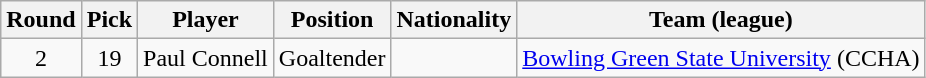<table class="wikitable">
<tr>
<th>Round</th>
<th>Pick</th>
<th>Player</th>
<th>Position</th>
<th>Nationality</th>
<th>Team (league)</th>
</tr>
<tr>
<td style="text-align:center">2</td>
<td style="text-align:center">19</td>
<td>Paul Connell</td>
<td>Goaltender</td>
<td></td>
<td><a href='#'>Bowling Green State University</a> (CCHA)</td>
</tr>
</table>
